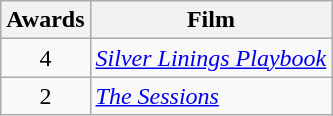<table class="wikitable">
<tr>
<th>Awards</th>
<th>Film</th>
</tr>
<tr>
<td style="text-align:center;">4</td>
<td><em><a href='#'>Silver Linings Playbook</a></em></td>
</tr>
<tr>
<td style="text-align:center;">2</td>
<td><em><a href='#'>The Sessions</a></em></td>
</tr>
</table>
